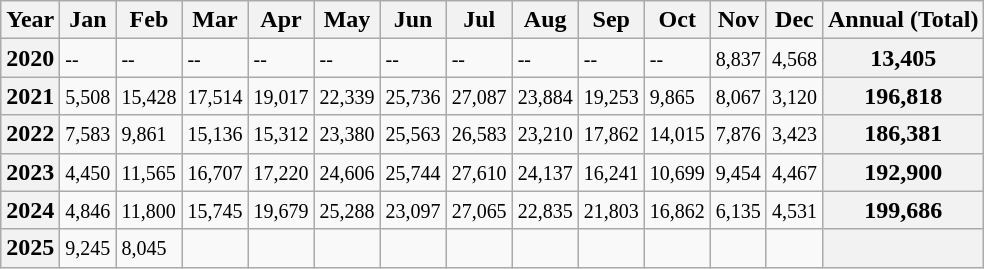<table class="wikitable">
<tr>
<th>Year</th>
<th>Jan</th>
<th>Feb</th>
<th>Mar</th>
<th>Apr</th>
<th>May</th>
<th>Jun</th>
<th>Jul</th>
<th>Aug</th>
<th>Sep</th>
<th>Oct</th>
<th>Nov</th>
<th>Dec</th>
<th>Annual (Total)</th>
</tr>
<tr>
<th>2020</th>
<td><small>--</small></td>
<td><small>--</small></td>
<td><small>--</small></td>
<td><small>--</small></td>
<td><small>--</small></td>
<td><small>--</small></td>
<td><small>--</small></td>
<td><small>--</small></td>
<td><small>--</small></td>
<td><small>--</small></td>
<td><small>8,837</small></td>
<td><small>4,568</small></td>
<th>13,405</th>
</tr>
<tr>
<th>2021</th>
<td><small>5,508</small></td>
<td><small>15,428</small></td>
<td><small>17,514</small></td>
<td><small>19,017</small></td>
<td><small>22,339</small></td>
<td><small>25,736</small></td>
<td><small>27,087</small></td>
<td><small>23,884</small></td>
<td><small>19,253</small></td>
<td><small>9,865</small></td>
<td><small>8,067</small></td>
<td><small>3,120</small></td>
<th>196,818</th>
</tr>
<tr>
<th>2022</th>
<td><small>7,583</small></td>
<td><small>9,861</small></td>
<td><small>15,136</small></td>
<td><small>15,312</small></td>
<td><small>23,380</small></td>
<td><small>25,563</small></td>
<td><small>26,583</small></td>
<td><small>23,210</small></td>
<td><small>17,862</small></td>
<td><small>14,015</small></td>
<td><small>7,876</small></td>
<td><small>3,423</small></td>
<th>186,381</th>
</tr>
<tr>
<th>2023</th>
<td><small>4,450</small></td>
<td><small>11,565</small></td>
<td><small>16,707</small></td>
<td><small>17,220</small></td>
<td><small>24,606</small></td>
<td><small>25,744</small></td>
<td><small>27,610</small></td>
<td><small>24,137</small></td>
<td><small>16,241</small></td>
<td><small>10,699</small></td>
<td><small>9,454</small></td>
<td><small>4,467</small></td>
<th>192,900</th>
</tr>
<tr>
<th>2024</th>
<td><small>4,846</small></td>
<td><small>11,800</small></td>
<td><small>15,745</small></td>
<td><small>19,679</small></td>
<td><small>25,288</small></td>
<td><small>23,097</small></td>
<td><small>27,065</small></td>
<td><small>22,835</small></td>
<td><small>21,803</small></td>
<td><small>16,862</small></td>
<td><small>6,135</small></td>
<td><small>4,531</small></td>
<th>199,686</th>
</tr>
<tr>
<th>2025</th>
<td><small>9,245</small></td>
<td><small>8,045</small></td>
<td></td>
<td></td>
<td></td>
<td></td>
<td></td>
<td></td>
<td></td>
<td></td>
<td></td>
<td></td>
<th></th>
</tr>
</table>
